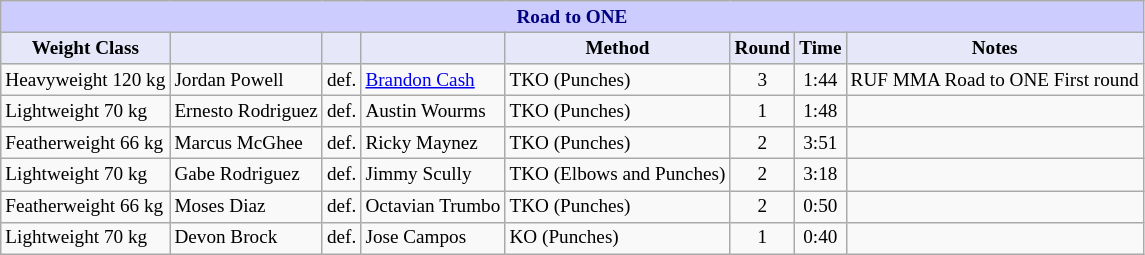<table class="wikitable" style="font-size: 80%;">
<tr>
<th colspan="8" style="background-color: #ccf; color: #000080; text-align: center;"><strong>Road to ONE</strong></th>
</tr>
<tr>
<th colspan="1" style="background-color: #E6E8FA; color: #000000; text-align: center;">Weight Class</th>
<th colspan="1" style="background-color: #E6E8FA; color: #000000; text-align: center;"></th>
<th colspan="1" style="background-color: #E6E8FA; color: #000000; text-align: center;"></th>
<th colspan="1" style="background-color: #E6E8FA; color: #000000; text-align: center;"></th>
<th colspan="1" style="background-color: #E6E8FA; color: #000000; text-align: center;">Method</th>
<th colspan="1" style="background-color: #E6E8FA; color: #000000; text-align: center;">Round</th>
<th colspan="1" style="background-color: #E6E8FA; color: #000000; text-align: center;">Time</th>
<th colspan="1" style="background-color: #E6E8FA; color: #000000; text-align: center;">Notes</th>
</tr>
<tr>
<td>Heavyweight 120 kg</td>
<td> Jordan Powell</td>
<td align=center>def.</td>
<td> <a href='#'>Brandon Cash</a></td>
<td>TKO (Punches)</td>
<td align=center>3</td>
<td align=center>1:44</td>
<td>RUF MMA Road to ONE First round</td>
</tr>
<tr>
<td>Lightweight 70 kg</td>
<td> Ernesto Rodriguez</td>
<td align=center>def.</td>
<td> Austin Wourms</td>
<td>TKO (Punches)</td>
<td align=center>1</td>
<td align=center>1:48</td>
<td></td>
</tr>
<tr>
<td>Featherweight 66 kg</td>
<td> Marcus McGhee</td>
<td align=center>def.</td>
<td> Ricky Maynez</td>
<td>TKO (Punches)</td>
<td align=center>2</td>
<td align=center>3:51</td>
<td></td>
</tr>
<tr>
<td>Lightweight 70 kg</td>
<td> Gabe Rodriguez</td>
<td align=center>def.</td>
<td> Jimmy Scully</td>
<td>TKO (Elbows and Punches)</td>
<td align=center>2</td>
<td align=center>3:18</td>
<td></td>
</tr>
<tr>
<td>Featherweight 66 kg</td>
<td> Moses Diaz</td>
<td align=center>def.</td>
<td> Octavian Trumbo</td>
<td>TKO (Punches)</td>
<td align=center>2</td>
<td align=center>0:50</td>
<td></td>
</tr>
<tr>
<td>Lightweight 70 kg</td>
<td> Devon Brock</td>
<td align=center>def.</td>
<td> Jose Campos</td>
<td>KO (Punches)</td>
<td align=center>1</td>
<td align=center>0:40</td>
<td></td>
</tr>
</table>
